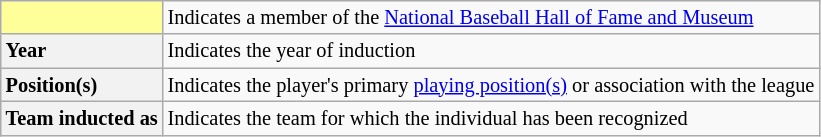<table class="wikitable" style="font-size:85%">
<tr>
<th scope="row" style="text-align:left; background:#FFFF99"></th>
<td>Indicates a member of the <a href='#'>National Baseball Hall of Fame and Museum</a></td>
</tr>
<tr>
<th scope="row" style="text-align:left">Year</th>
<td>Indicates the year of induction</td>
</tr>
<tr>
<th scope="row" style="text-align:left">Position(s)</th>
<td>Indicates the player's primary <a href='#'>playing position(s)</a> or association with the league</td>
</tr>
<tr>
<th scope="row" style="text-align:left">Team inducted as</th>
<td>Indicates the team for which the individual has been recognized</td>
</tr>
</table>
